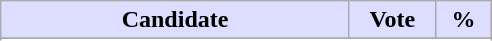<table class="wikitable">
<tr>
<th style="background:#ddf; width:225px;">Candidate</th>
<th style="background:#ddf; width:50px;">Vote</th>
<th style="background:#ddf; width:30px;">%</th>
</tr>
<tr>
</tr>
<tr>
</tr>
</table>
